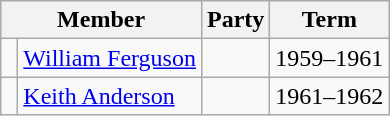<table class="wikitable">
<tr>
<th colspan="2">Member</th>
<th>Party</th>
<th>Term</th>
</tr>
<tr>
<td> </td>
<td><a href='#'>William Ferguson</a></td>
<td></td>
<td>1959–1961</td>
</tr>
<tr>
<td> </td>
<td><a href='#'>Keith Anderson</a></td>
<td></td>
<td>1961–1962</td>
</tr>
</table>
